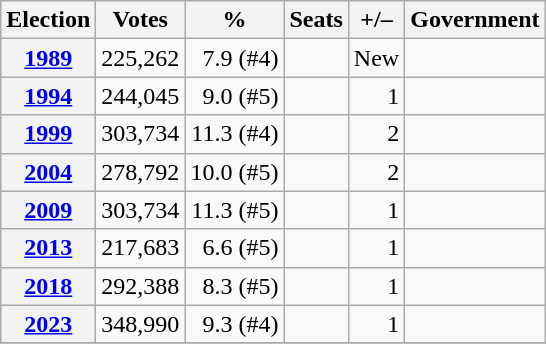<table class=wikitable style="text-align: right;">
<tr>
<th>Election</th>
<th>Votes</th>
<th>%</th>
<th>Seats</th>
<th>+/–</th>
<th>Government</th>
</tr>
<tr>
<th><a href='#'>1989</a></th>
<td>225,262</td>
<td>7.9 (#4)</td>
<td></td>
<td>New</td>
<td></td>
</tr>
<tr>
<th><a href='#'>1994</a></th>
<td>244,045</td>
<td>9.0 (#5)</td>
<td></td>
<td> 1</td>
<td></td>
</tr>
<tr>
<th><a href='#'>1999</a></th>
<td>303,734</td>
<td>11.3 (#4)</td>
<td></td>
<td> 2</td>
<td></td>
</tr>
<tr>
<th><a href='#'>2004</a></th>
<td>278,792</td>
<td>10.0 (#5)</td>
<td></td>
<td> 2</td>
<td></td>
</tr>
<tr>
<th><a href='#'>2009</a></th>
<td>303,734</td>
<td>11.3 (#5)</td>
<td></td>
<td> 1</td>
<td></td>
</tr>
<tr>
<th><a href='#'>2013</a></th>
<td>217,683</td>
<td>6.6 (#5)</td>
<td></td>
<td> 1</td>
<td></td>
</tr>
<tr>
<th><a href='#'>2018</a></th>
<td>292,388</td>
<td>8.3 (#5)</td>
<td></td>
<td> 1</td>
<td></td>
</tr>
<tr>
<th><a href='#'>2023</a></th>
<td>348,990</td>
<td>9.3 (#4)</td>
<td></td>
<td> 1</td>
<td></td>
</tr>
<tr>
</tr>
</table>
